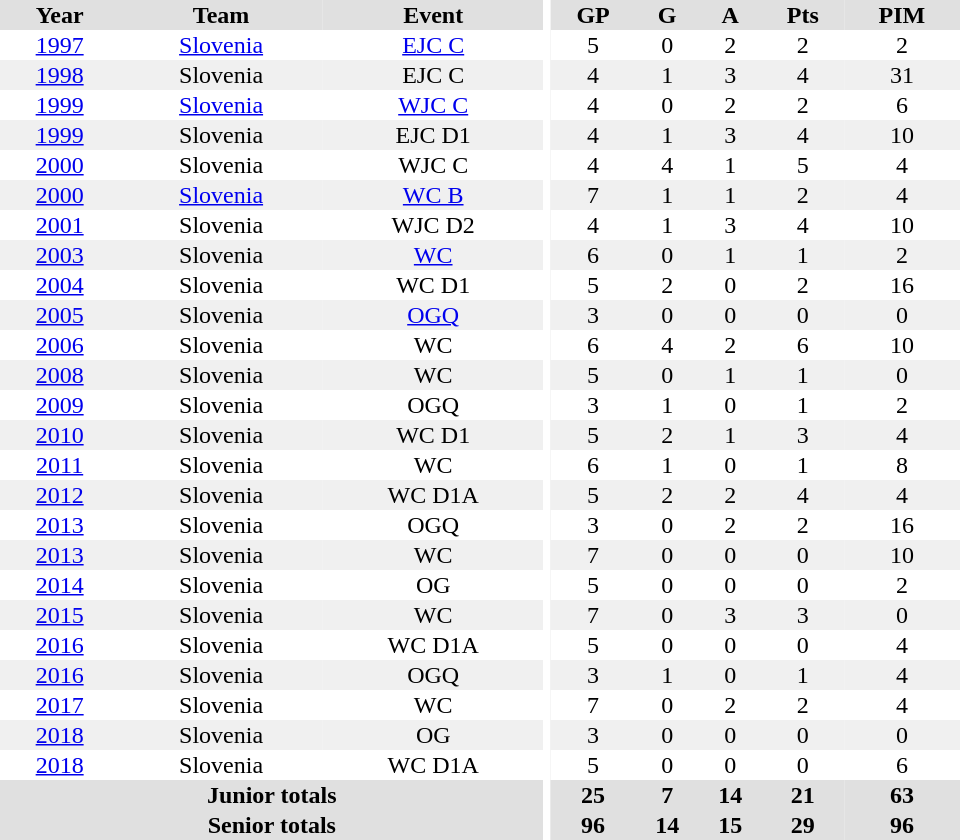<table border="0" cellpadding="1" cellspacing="0" ID="Table3" style="text-align:center; width:40em">
<tr ALIGN="center" bgcolor="#e0e0e0">
<th>Year</th>
<th>Team</th>
<th>Event</th>
<th rowspan="102" bgcolor="#ffffff"></th>
<th>GP</th>
<th>G</th>
<th>A</th>
<th>Pts</th>
<th>PIM</th>
</tr>
<tr>
<td><a href='#'>1997</a></td>
<td><a href='#'>Slovenia</a></td>
<td><a href='#'>EJC C</a></td>
<td>5</td>
<td>0</td>
<td>2</td>
<td>2</td>
<td>2</td>
</tr>
<tr bgcolor="#f0f0f0">
<td><a href='#'>1998</a></td>
<td>Slovenia</td>
<td>EJC C</td>
<td>4</td>
<td>1</td>
<td>3</td>
<td>4</td>
<td>31</td>
</tr>
<tr>
<td><a href='#'>1999</a></td>
<td><a href='#'>Slovenia</a></td>
<td><a href='#'>WJC C</a></td>
<td>4</td>
<td>0</td>
<td>2</td>
<td>2</td>
<td>6</td>
</tr>
<tr bgcolor="#f0f0f0">
<td><a href='#'>1999</a></td>
<td>Slovenia</td>
<td>EJC D1</td>
<td>4</td>
<td>1</td>
<td>3</td>
<td>4</td>
<td>10</td>
</tr>
<tr>
<td><a href='#'>2000</a></td>
<td>Slovenia</td>
<td>WJC C</td>
<td>4</td>
<td>4</td>
<td>1</td>
<td>5</td>
<td>4</td>
</tr>
<tr bgcolor="#f0f0f0">
<td><a href='#'>2000</a></td>
<td><a href='#'>Slovenia</a></td>
<td><a href='#'>WC B</a></td>
<td>7</td>
<td>1</td>
<td>1</td>
<td>2</td>
<td>4</td>
</tr>
<tr>
<td><a href='#'>2001</a></td>
<td>Slovenia</td>
<td>WJC D2</td>
<td>4</td>
<td>1</td>
<td>3</td>
<td>4</td>
<td>10</td>
</tr>
<tr bgcolor="#f0f0f0">
<td><a href='#'>2003</a></td>
<td>Slovenia</td>
<td><a href='#'>WC</a></td>
<td>6</td>
<td>0</td>
<td>1</td>
<td>1</td>
<td>2</td>
</tr>
<tr>
<td><a href='#'>2004</a></td>
<td>Slovenia</td>
<td>WC D1</td>
<td>5</td>
<td>2</td>
<td>0</td>
<td>2</td>
<td>16</td>
</tr>
<tr bgcolor="#f0f0f0">
<td><a href='#'>2005</a></td>
<td>Slovenia</td>
<td><a href='#'>OGQ</a></td>
<td>3</td>
<td>0</td>
<td>0</td>
<td>0</td>
<td>0</td>
</tr>
<tr>
<td><a href='#'>2006</a></td>
<td>Slovenia</td>
<td>WC</td>
<td>6</td>
<td>4</td>
<td>2</td>
<td>6</td>
<td>10</td>
</tr>
<tr bgcolor="#f0f0f0">
<td><a href='#'>2008</a></td>
<td>Slovenia</td>
<td>WC</td>
<td>5</td>
<td>0</td>
<td>1</td>
<td>1</td>
<td>0</td>
</tr>
<tr>
<td><a href='#'>2009</a></td>
<td>Slovenia</td>
<td>OGQ</td>
<td>3</td>
<td>1</td>
<td>0</td>
<td>1</td>
<td>2</td>
</tr>
<tr bgcolor="#f0f0f0">
<td><a href='#'>2010</a></td>
<td>Slovenia</td>
<td>WC D1</td>
<td>5</td>
<td>2</td>
<td>1</td>
<td>3</td>
<td>4</td>
</tr>
<tr>
<td><a href='#'>2011</a></td>
<td>Slovenia</td>
<td>WC</td>
<td>6</td>
<td>1</td>
<td>0</td>
<td>1</td>
<td>8</td>
</tr>
<tr bgcolor="#f0f0f0">
<td><a href='#'>2012</a></td>
<td>Slovenia</td>
<td>WC D1A</td>
<td>5</td>
<td>2</td>
<td>2</td>
<td>4</td>
<td>4</td>
</tr>
<tr>
<td><a href='#'>2013</a></td>
<td>Slovenia</td>
<td>OGQ</td>
<td>3</td>
<td>0</td>
<td>2</td>
<td>2</td>
<td>16</td>
</tr>
<tr bgcolor="#f0f0f0">
<td><a href='#'>2013</a></td>
<td>Slovenia</td>
<td>WC</td>
<td>7</td>
<td>0</td>
<td>0</td>
<td>0</td>
<td>10</td>
</tr>
<tr>
<td><a href='#'>2014</a></td>
<td>Slovenia</td>
<td>OG</td>
<td>5</td>
<td>0</td>
<td>0</td>
<td>0</td>
<td>2</td>
</tr>
<tr bgcolor="#f0f0f0">
<td><a href='#'>2015</a></td>
<td>Slovenia</td>
<td>WC</td>
<td>7</td>
<td>0</td>
<td>3</td>
<td>3</td>
<td>0</td>
</tr>
<tr>
<td><a href='#'>2016</a></td>
<td>Slovenia</td>
<td>WC D1A</td>
<td>5</td>
<td>0</td>
<td>0</td>
<td>0</td>
<td>4</td>
</tr>
<tr bgcolor="#f0f0f0">
<td><a href='#'>2016</a></td>
<td>Slovenia</td>
<td>OGQ</td>
<td>3</td>
<td>1</td>
<td>0</td>
<td>1</td>
<td>4</td>
</tr>
<tr>
<td><a href='#'>2017</a></td>
<td>Slovenia</td>
<td>WC</td>
<td>7</td>
<td>0</td>
<td>2</td>
<td>2</td>
<td>4</td>
</tr>
<tr bgcolor="#f0f0f0">
<td><a href='#'>2018</a></td>
<td>Slovenia</td>
<td>OG</td>
<td>3</td>
<td>0</td>
<td>0</td>
<td>0</td>
<td>0</td>
</tr>
<tr>
<td><a href='#'>2018</a></td>
<td>Slovenia</td>
<td>WC D1A</td>
<td>5</td>
<td>0</td>
<td>0</td>
<td>0</td>
<td>6</td>
</tr>
<tr bgcolor="#e0e0e0">
<th colspan=3>Junior totals</th>
<th>25</th>
<th>7</th>
<th>14</th>
<th>21</th>
<th>63</th>
</tr>
<tr bgcolor="#e0e0e0">
<th colspan=3>Senior totals</th>
<th>96</th>
<th>14</th>
<th>15</th>
<th>29</th>
<th>96</th>
</tr>
</table>
